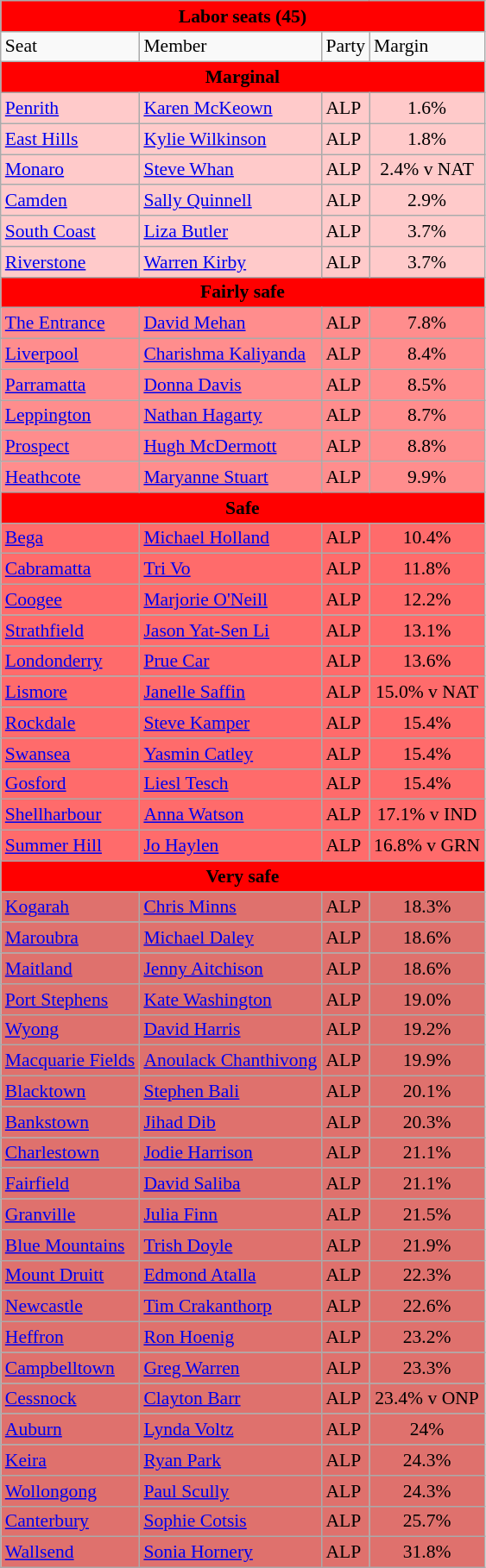<table class="wikitable "toccolours" cellpadding="5" cellspacing="0" style="float:left; margin-right:.4em; margin-top:.4em; font-size:90%;">
<tr>
<td colspan="4" style="text-align:center; background:red;"><span><strong>Labor seats (45)</strong></span></td>
</tr>
<tr>
<td>Seat</td>
<td>Member</td>
<td>Party</td>
<td>Margin</td>
</tr>
<tr>
<td colspan="4" style="text-align:center; background:red;"><span><strong>Marginal</strong></span></td>
</tr>
<tr>
<td style="text-align:left; background:#FFCACA;"><a href='#'>Penrith</a></td>
<td style="text-align:left; background:#FFCACA;"><a href='#'>Karen McKeown</a></td>
<td style="text-align:left; background:#FFCACA;">ALP</td>
<td style="text-align:center; background:#FFCACA;">1.6%</td>
</tr>
<tr>
<td style="text-align:left; background:#FFCACA;"><a href='#'>East Hills</a></td>
<td style="text-align:left; background:#FFCACA;"><a href='#'>Kylie Wilkinson</a></td>
<td style="text-align:left; background:#FFCACA;">ALP</td>
<td style="text-align:center; background:#FFCACA;">1.8%</td>
</tr>
<tr>
<td style="text-align:left; background:#FFCACA;"><a href='#'>Monaro</a></td>
<td style="text-align:left; background:#FFCACA;"><a href='#'>Steve Whan</a></td>
<td style="text-align:left; background:#FFCACA;">ALP</td>
<td style="text-align:center; background:#FFCACA;">2.4% v NAT</td>
</tr>
<tr>
<td style="text-align:left; background:#FFCACA;"><a href='#'>Camden</a></td>
<td style="text-align:left; background:#FFCACA;"><a href='#'>Sally Quinnell</a></td>
<td style="text-align:left; background:#FFCACA;">ALP</td>
<td style="text-align:center; background:#FFCACA;">2.9%</td>
</tr>
<tr>
<td style="text-align:left; background:#FFCACA;"><a href='#'>South Coast</a></td>
<td style="text-align:left; background:#FFCACA;"><a href='#'>Liza Butler</a></td>
<td style="text-align:left; background:#FFCACA;">ALP</td>
<td style="text-align:center; background:#FFCACA;">3.7%</td>
</tr>
<tr>
<td style="text-align:left; background:#FFCACA;"><a href='#'>Riverstone</a></td>
<td style="text-align:left; background:#FFCACA;"><a href='#'>Warren Kirby</a></td>
<td style="text-align:left; background:#FFCACA;">ALP</td>
<td style="text-align:center; background:#FFCACA;">3.7%</td>
</tr>
<tr>
<td colspan="4" style="text-align:center; background:red;"><span><strong>Fairly safe</strong></span></td>
</tr>
<tr>
<td style="text-align:left; background:#FF8D8D;"><a href='#'>The Entrance</a></td>
<td style="text-align:left; background:#FF8D8D;"><a href='#'>David Mehan</a></td>
<td style="text-align:left; background:#FF8D8D;">ALP</td>
<td style="text-align:center; background:#FF8D8D;">7.8%</td>
</tr>
<tr>
<td style="text-align:left; background:#FF8D8D;"><a href='#'>Liverpool</a></td>
<td style="text-align:left; background:#FF8D8D;"><a href='#'>Charishma Kaliyanda</a></td>
<td style="text-align:left; background:#FF8D8D;">ALP</td>
<td style="text-align:center; background:#FF8D8D;">8.4%</td>
</tr>
<tr>
<td style="text-align:left; background:#FF8D8D;"><a href='#'>Parramatta</a></td>
<td style="text-align:left; background:#FF8D8D;"><a href='#'>Donna Davis</a></td>
<td style="text-align:left; background:#FF8D8D;">ALP</td>
<td style="text-align:center; background:#FF8D8D;">8.5%</td>
</tr>
<tr>
<td style="text-align:left; background:#FF8D8D;"><a href='#'>Leppington</a></td>
<td style="text-align:left; background:#FF8D8D;"><a href='#'>Nathan Hagarty</a></td>
<td style="text-align:left; background:#FF8D8D;">ALP</td>
<td style="text-align:center; background:#FF8D8D;">8.7%</td>
</tr>
<tr>
<td style="text-align:left; background:#FF8D8D;"><a href='#'>Prospect</a></td>
<td style="text-align:left; background:#FF8D8D;"><a href='#'>Hugh McDermott</a></td>
<td style="text-align:left; background:#FF8D8D;">ALP</td>
<td style="text-align:center; background:#FF8D8D;">8.8%</td>
</tr>
<tr>
<td style="text-align:left; background:#FF8D8D;"><a href='#'>Heathcote</a></td>
<td style="text-align:left; background:#FF8D8D;"><a href='#'>Maryanne Stuart</a></td>
<td style="text-align:left; background:#FF8D8D;">ALP</td>
<td style="text-align:center; background:#FF8D8D;">9.9%</td>
</tr>
<tr>
<td colspan="4" style="text-align:center; background:red;"><span><strong>Safe</strong></span></td>
</tr>
<tr>
<td style="text-align:left; background:#FF6B6B;"><a href='#'>Bega</a></td>
<td style="text-align:left; background:#FF6B6B;"><a href='#'>Michael Holland</a></td>
<td style="text-align:left; background:#FF6B6B;">ALP</td>
<td style="text-align:center; background:#FF6B6B;">10.4%</td>
</tr>
<tr>
<td style="text-align:left; background:#FF6B6B;"><a href='#'>Cabramatta</a></td>
<td style="text-align:left; background:#FF6B6B;"><a href='#'>Tri Vo</a></td>
<td style="text-align:left; background:#FF6B6B;">ALP</td>
<td style="text-align:center; background:#FF6B6B;">11.8%</td>
</tr>
<tr>
<td style="text-align:left; background:#FF6B6B;"><a href='#'>Coogee</a></td>
<td style="text-align:left; background:#FF6B6B;"><a href='#'>Marjorie O'Neill</a></td>
<td style="text-align:left; background:#FF6B6B;">ALP</td>
<td style="text-align:center; background:#FF6B6B;">12.2%</td>
</tr>
<tr>
<td style="text-align:left; background:#FF6B6B;"><a href='#'>Strathfield</a></td>
<td style="text-align:left; background:#FF6B6B;"><a href='#'>Jason Yat-Sen Li</a></td>
<td style="text-align:left; background:#FF6B6B;">ALP</td>
<td style="text-align:center; background:#FF6B6B;">13.1%</td>
</tr>
<tr>
<td style="text-align:left; background:#FF6B6B;"><a href='#'>Londonderry</a></td>
<td style="text-align:left; background:#FF6B6B;"><a href='#'>Prue Car</a></td>
<td style="text-align:left; background:#FF6B6B;">ALP</td>
<td style="text-align:center; background:#FF6B6B;">13.6%</td>
</tr>
<tr>
<td style="text-align:left; background:#FF6B6B;"><a href='#'>Lismore</a></td>
<td style="text-align:left; background:#FF6B6B;"><a href='#'>Janelle Saffin</a></td>
<td style="text-align:left; background:#FF6B6B;">ALP</td>
<td style="text-align:center; background:#FF6B6B;">15.0% v NAT</td>
</tr>
<tr>
<td style="text-align:left; background:#FF6B6B;"><a href='#'>Rockdale</a></td>
<td style="text-align:left; background:#FF6B6B;"><a href='#'>Steve Kamper</a></td>
<td style="text-align:left; background:#FF6B6B;">ALP</td>
<td style="text-align:center; background:#FF6B6B;">15.4%</td>
</tr>
<tr>
<td style="text-align:left; background:#FF6B6B;"><a href='#'>Swansea</a></td>
<td style="text-align:left; background:#FF6B6B;"><a href='#'>Yasmin Catley</a></td>
<td style="text-align:left; background:#FF6B6B;">ALP</td>
<td style="text-align:center; background:#FF6B6B;">15.4%</td>
</tr>
<tr>
<td style="text-align:left; background:#FF6B6B;"><a href='#'>Gosford</a></td>
<td style="text-align:left; background:#FF6B6B;"><a href='#'>Liesl Tesch</a></td>
<td style="text-align:left; background:#FF6B6B;">ALP</td>
<td style="text-align:center; background:#FF6B6B;">15.4%</td>
</tr>
<tr>
<td style="text-align:left; background:#FF6B6B;"><a href='#'>Shellharbour</a></td>
<td style="text-align:left; background:#FF6B6B;"><a href='#'>Anna Watson</a></td>
<td style="text-align:left; background:#FF6B6B;">ALP</td>
<td style="text-align:center; background:#FF6B6B;">17.1% v IND</td>
</tr>
<tr>
<td style="text-align:left; background:#FF6B6B;"><a href='#'>Summer Hill</a></td>
<td style="text-align:left; background:#FF6B6B;"><a href='#'>Jo Haylen</a></td>
<td style="text-align:left; background:#FF6B6B;">ALP</td>
<td style="text-align:center; background:#FF6B6B;">16.8% v GRN</td>
</tr>
<tr>
<td colspan="4" style="text-align:center; background:red;"><span><strong>Very safe</strong></span></td>
</tr>
<tr>
<td style="text-align:left; background:#DF716D;"><a href='#'>Kogarah</a></td>
<td style="text-align:left; background:#DF716D;"><a href='#'>Chris Minns</a></td>
<td style="text-align:left; background:#DF716D;">ALP</td>
<td style="text-align:center; background:#DF716D;">18.3%</td>
</tr>
<tr>
<td style="text-align:left; background:#DF716D;"><a href='#'>Maroubra</a></td>
<td style="text-align:left; background:#DF716D;"><a href='#'>Michael Daley</a></td>
<td style="text-align:left; background:#DF716D;">ALP</td>
<td style="text-align:center; background:#DF716D;">18.6%</td>
</tr>
<tr>
<td style="text-align:left; background:#DF716D;"><a href='#'>Maitland</a></td>
<td style="text-align:left; background:#DF716D;"><a href='#'>Jenny Aitchison</a></td>
<td style="text-align:left; background:#DF716D;">ALP</td>
<td style="text-align:center; background:#DF716D;">18.6%</td>
</tr>
<tr>
<td style="text-align:left; background:#DF716D;"><a href='#'>Port Stephens</a></td>
<td style="text-align:left; background:#DF716D;"><a href='#'>Kate Washington</a></td>
<td style="text-align:left; background:#DF716D;">ALP</td>
<td style="text-align:center; background:#DF716D;">19.0%</td>
</tr>
<tr>
<td style="text-align:left; background:#DF716D;"><a href='#'>Wyong</a></td>
<td style="text-align:left; background:#DF716D;"><a href='#'>David Harris</a></td>
<td style="text-align:left; background:#DF716D;">ALP</td>
<td style="text-align:center; background:#DF716D;">19.2%</td>
</tr>
<tr>
<td style="text-align:left; background:#DF716D;"><a href='#'>Macquarie Fields</a></td>
<td style="text-align:left; background:#DF716D;"><a href='#'>Anoulack Chanthivong</a></td>
<td style="text-align:left; background:#DF716D;">ALP</td>
<td style="text-align:center; background:#DF716D;">19.9%</td>
</tr>
<tr>
<td style="text-align:left; background:#DF716D;"><a href='#'>Blacktown</a></td>
<td style="text-align:left; background:#DF716D;"><a href='#'>Stephen Bali</a></td>
<td style="text-align:left; background:#DF716D;">ALP</td>
<td style="text-align:center; background:#DF716D;">20.1%</td>
</tr>
<tr>
<td style="text-align:left; background:#DF716D;"><a href='#'>Bankstown</a></td>
<td style="text-align:left; background:#DF716D;"><a href='#'>Jihad Dib</a></td>
<td style="text-align:left; background:#DF716D;">ALP</td>
<td style="text-align:center; background:#DF716D;">20.3%</td>
</tr>
<tr>
<td style="text-align:left; background:#DF716D;"><a href='#'>Charlestown</a></td>
<td style="text-align:left; background:#DF716D;"><a href='#'>Jodie Harrison</a></td>
<td style="text-align:left; background:#DF716D;">ALP</td>
<td style="text-align:center; background:#DF716D;">21.1%</td>
</tr>
<tr>
<td style="text-align:left; background:#DF716D;"><a href='#'>Fairfield</a></td>
<td style="text-align:left; background:#DF716D;"><a href='#'>David Saliba</a></td>
<td style="text-align:left; background:#DF716D;">ALP</td>
<td style="text-align:center; background:#DF716D;">21.1%</td>
</tr>
<tr>
<td style="text-align:left; background:#DF716D;"><a href='#'>Granville</a></td>
<td style="text-align:left; background:#DF716D;"><a href='#'>Julia Finn</a></td>
<td style="text-align:left; background:#DF716D;">ALP</td>
<td style="text-align:center; background:#DF716D;">21.5%</td>
</tr>
<tr>
<td style="text-align:left; background:#DF716D;"><a href='#'>Blue Mountains</a></td>
<td style="text-align:left; background:#DF716D;"><a href='#'>Trish Doyle</a></td>
<td style="text-align:left; background:#DF716D;">ALP</td>
<td style="text-align:center; background:#DF716D;">21.9%</td>
</tr>
<tr>
<td style="text-align:left; background:#DF716D;"><a href='#'>Mount Druitt</a></td>
<td style="text-align:left; background:#DF716D;"><a href='#'>Edmond Atalla</a></td>
<td style="text-align:left; background:#DF716D;">ALP</td>
<td style="text-align:center; background:#DF716D;">22.3%</td>
</tr>
<tr>
<td style="text-align:left; background:#DF716D;"><a href='#'>Newcastle</a></td>
<td style="text-align:left; background:#DF716D;"><a href='#'>Tim Crakanthorp</a></td>
<td style="text-align:left; background:#DF716D;">ALP</td>
<td style="text-align:center; background:#DF716D;">22.6%</td>
</tr>
<tr>
<td style="text-align:left; background:#DF716D;"><a href='#'>Heffron</a></td>
<td style="text-align:left; background:#DF716D;"><a href='#'>Ron Hoenig</a></td>
<td style="text-align:left; background:#DF716D;">ALP</td>
<td style="text-align:center; background:#DF716D;">23.2%</td>
</tr>
<tr>
<td style="text-align:left; background:#DF716D;"><a href='#'>Campbelltown</a></td>
<td style="text-align:left; background:#DF716D;"><a href='#'>Greg Warren</a></td>
<td style="text-align:left; background:#DF716D;">ALP</td>
<td style="text-align:center; background:#DF716D;">23.3%</td>
</tr>
<tr>
<td style="text-align:left; background:#DF716D;"><a href='#'>Cessnock</a></td>
<td style="text-align:left; background:#DF716D;"><a href='#'>Clayton Barr</a></td>
<td style="text-align:left; background:#DF716D;">ALP</td>
<td style="text-align:center; background:#DF716D;">23.4% v ONP</td>
</tr>
<tr>
<td style="text-align:left; background:#DF716D;"><a href='#'>Auburn</a></td>
<td style="text-align:left; background:#DF716D;"><a href='#'>Lynda Voltz</a></td>
<td style="text-align:left; background:#DF716D;">ALP</td>
<td style="text-align:center; background:#DF716D;">24%</td>
</tr>
<tr>
<td style="text-align:left; background:#DF716D;"><a href='#'>Keira</a></td>
<td style="text-align:left; background:#DF716D;"><a href='#'>Ryan Park</a></td>
<td style="text-align:left; background:#DF716D;">ALP</td>
<td style="text-align:center; background:#DF716D;">24.3%</td>
</tr>
<tr>
<td style="text-align:left; background:#DF716D;"><a href='#'>Wollongong</a></td>
<td style="text-align:left; background:#DF716D;"><a href='#'>Paul Scully</a></td>
<td style="text-align:left; background:#DF716D;">ALP</td>
<td style="text-align:center; background:#DF716D;">24.3%</td>
</tr>
<tr>
<td style="text-align:left; background:#DF716D;"><a href='#'>Canterbury</a></td>
<td style="text-align:left; background:#DF716D;"><a href='#'>Sophie Cotsis</a></td>
<td style="text-align:left; background:#DF716D;">ALP</td>
<td style="text-align:center; background:#DF716D;">25.7%</td>
</tr>
<tr>
<td style="text-align:left; background:#DF716D;"><a href='#'>Wallsend</a></td>
<td style="text-align:left; background:#DF716D;"><a href='#'>Sonia Hornery</a></td>
<td style="text-align:left; background:#DF716D;">ALP</td>
<td style="text-align:center; background:#DF716D;">31.8%</td>
</tr>
</table>
